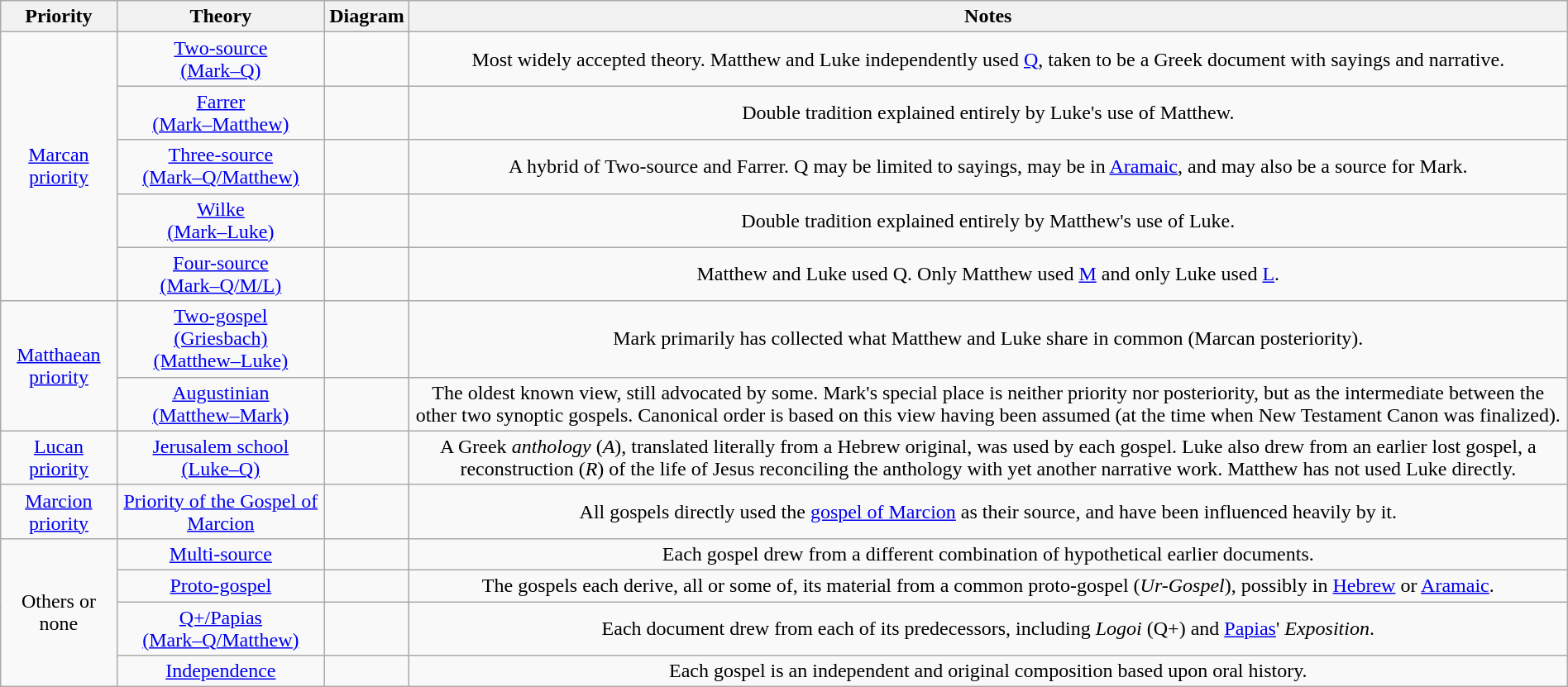<table class="wikitable" style="width:100%; text-align:center;">
<tr>
<th scope="col">Priority</th>
<th scope="col">Theory</th>
<th scope="col">Diagram</th>
<th scope="col">Notes</th>
</tr>
<tr>
<td rowspan="5"><a href='#'>Marcan <br> priority</a></td>
<td><a href='#'>Two‑source <br> (Mark–Q)</a></td>
<td></td>
<td>Most widely accepted theory. Matthew and Luke independently used <a href='#'>Q</a>, taken to be a Greek document with sayings and narrative.</td>
</tr>
<tr>
<td><a href='#'>Farrer <br> (Mark–Matthew)</a></td>
<td></td>
<td>Double tradition explained entirely by Luke's use of Matthew.</td>
</tr>
<tr>
<td><a href='#'>Three‑source <br> (Mark–Q/Matthew)</a></td>
<td></td>
<td>A hybrid of Two-source and Farrer. Q may be limited to sayings, may be in <a href='#'>Aramaic</a>, and may also be a source for Mark.</td>
</tr>
<tr>
<td><a href='#'>Wilke <br> (Mark–Luke)</a></td>
<td></td>
<td>Double tradition explained entirely by Matthew's use of Luke.</td>
</tr>
<tr>
<td><a href='#'>Four-source <br> (Mark–Q/M/L)</a></td>
<td></td>
<td>Matthew and Luke used Q. Only Matthew used <a href='#'>M</a> and only Luke used <a href='#'>L</a>.</td>
</tr>
<tr>
<td rowspan="2"><a href='#'>Matthaean <br> priority</a></td>
<td><a href='#'>Two‑gospel <br> (Griesbach) <br> (Matthew–Luke)</a></td>
<td></td>
<td>Mark primarily has collected what Matthew and Luke share in common (Marcan posteriority).</td>
</tr>
<tr>
<td><a href='#'>Augustinian <br> (Matthew–Mark)</a></td>
<td></td>
<td>The oldest known view, still advocated by some. Mark's special place is neither priority nor posteriority, but as the intermediate between the other two synoptic gospels. Canonical order is based on this view having been assumed (at the time when New Testament Canon was finalized).</td>
</tr>
<tr>
<td rowspan="1"><a href='#'>Lucan <br> priority</a></td>
<td><a href='#'>Jerusalem school <br> (Luke–Q)</a></td>
<td></td>
<td>A Greek <em>anthology</em> (<em>A</em>), translated literally from a Hebrew original, was used by each gospel. Luke also drew from an earlier lost gospel, a reconstruction (<em>R</em>) of the life of Jesus reconciling the anthology with yet another narrative work. Matthew has not used Luke directly.</td>
</tr>
<tr>
<td><a href='#'>Marcion priority</a></td>
<td><a href='#'>Priority of the Gospel of Marcion</a></td>
<td></td>
<td>All gospels directly used the <a href='#'>gospel of Marcion</a> as their source, and have been influenced heavily by it.</td>
</tr>
<tr>
<td rowspan="4">Others or none</td>
<td><a href='#'>Multi‑source</a></td>
<td></td>
<td>Each gospel drew from a different combination of hypothetical earlier documents.</td>
</tr>
<tr>
<td><a href='#'>Proto‑gospel</a></td>
<td></td>
<td>The gospels each derive, all or some of, its material from a common proto-gospel (<em>Ur-Gospel</em>), possibly in <a href='#'>Hebrew</a> or <a href='#'>Aramaic</a>.</td>
</tr>
<tr>
<td><a href='#'>Q+/Papias <br> (Mark–Q/Matthew)</a></td>
<td></td>
<td>Each document drew from each of its predecessors, including <em>Logoi</em> (Q+) and <a href='#'>Papias</a>' <em>Exposition</em>.</td>
</tr>
<tr>
<td><a href='#'>Independence</a></td>
<td></td>
<td>Each gospel is an independent and original composition based upon oral history.</td>
</tr>
</table>
